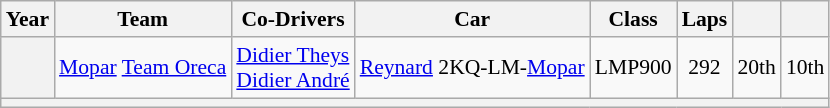<table class="wikitable" style="font-size:90%">
<tr>
<th>Year</th>
<th>Team</th>
<th>Co-Drivers</th>
<th>Car</th>
<th>Class</th>
<th>Laps</th>
<th></th>
<th></th>
</tr>
<tr align="center">
<th></th>
<td align="left"> <a href='#'>Mopar</a> <a href='#'>Team Oreca</a></td>
<td align="left"> <a href='#'>Didier Theys</a><br> <a href='#'>Didier André</a></td>
<td align="left"><a href='#'>Reynard</a> 2KQ-LM-<a href='#'>Mopar</a></td>
<td>LMP900</td>
<td>292</td>
<td>20th</td>
<td>10th</td>
</tr>
<tr>
<th colspan="8"></th>
</tr>
</table>
